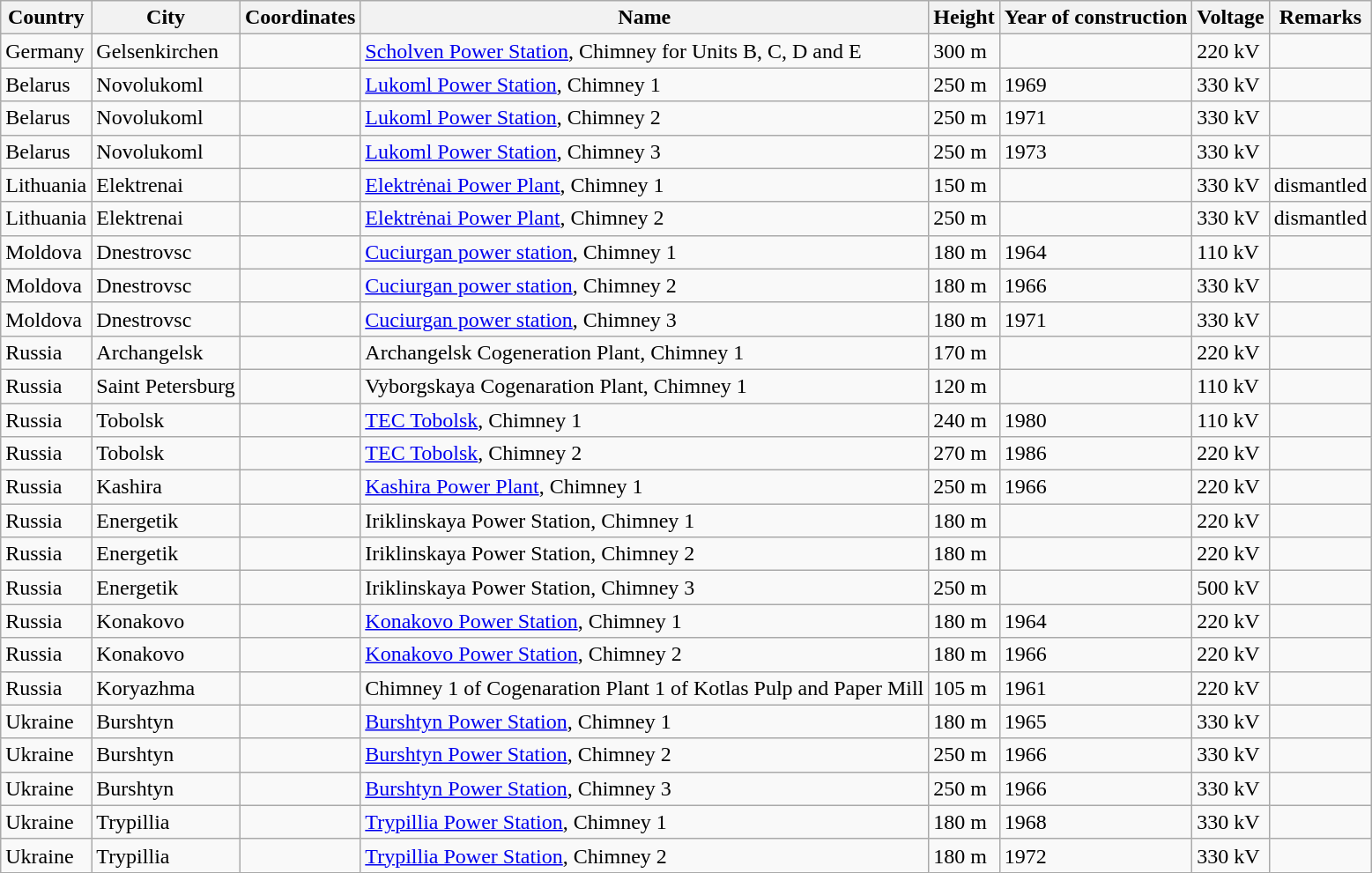<table class="wikitable">
<tr>
<th>Country</th>
<th>City</th>
<th>Coordinates</th>
<th>Name</th>
<th>Height</th>
<th>Year of construction</th>
<th>Voltage</th>
<th>Remarks</th>
</tr>
<tr>
<td>Germany</td>
<td>Gelsenkirchen</td>
<td></td>
<td><a href='#'>Scholven Power Station</a>, Chimney for Units B, C, D and E</td>
<td>300 m</td>
<td></td>
<td>220 kV</td>
<td></td>
</tr>
<tr>
<td>Belarus</td>
<td>Novolukoml</td>
<td></td>
<td><a href='#'>Lukoml Power Station</a>, Chimney 1</td>
<td>250 m</td>
<td>1969</td>
<td>330 kV</td>
<td></td>
</tr>
<tr>
<td>Belarus</td>
<td>Novolukoml</td>
<td></td>
<td><a href='#'>Lukoml Power Station</a>, Chimney 2</td>
<td>250 m</td>
<td>1971</td>
<td>330 kV</td>
<td></td>
</tr>
<tr>
<td>Belarus</td>
<td>Novolukoml</td>
<td></td>
<td><a href='#'>Lukoml Power Station</a>, Chimney 3</td>
<td>250 m</td>
<td>1973</td>
<td>330 kV</td>
<td></td>
</tr>
<tr>
<td>Lithuania</td>
<td>Elektrenai</td>
<td></td>
<td><a href='#'>Elektrėnai Power Plant</a>, Chimney 1</td>
<td>150 m</td>
<td></td>
<td>330 kV</td>
<td>dismantled</td>
</tr>
<tr>
<td>Lithuania</td>
<td>Elektrenai</td>
<td></td>
<td><a href='#'>Elektrėnai Power Plant</a>, Chimney 2</td>
<td>250 m</td>
<td></td>
<td>330 kV</td>
<td>dismantled</td>
</tr>
<tr>
<td>Moldova</td>
<td>Dnestrovsc</td>
<td></td>
<td><a href='#'>Cuciurgan power station</a>, Chimney 1</td>
<td>180 m</td>
<td>1964</td>
<td>110 kV</td>
<td></td>
</tr>
<tr>
<td>Moldova</td>
<td>Dnestrovsc</td>
<td></td>
<td><a href='#'>Cuciurgan power station</a>, Chimney 2</td>
<td>180 m</td>
<td>1966</td>
<td>330 kV</td>
<td></td>
</tr>
<tr>
<td>Moldova</td>
<td>Dnestrovsc</td>
<td></td>
<td><a href='#'>Cuciurgan power station</a>, Chimney 3</td>
<td>180 m</td>
<td>1971</td>
<td>330 kV</td>
<td></td>
</tr>
<tr>
<td>Russia</td>
<td>Archangelsk</td>
<td></td>
<td>Archangelsk Cogeneration Plant, Chimney 1</td>
<td>170 m</td>
<td></td>
<td>220 kV</td>
<td></td>
</tr>
<tr>
<td>Russia</td>
<td>Saint Petersburg</td>
<td></td>
<td>Vyborgskaya Cogenaration Plant, Chimney 1</td>
<td>120 m</td>
<td></td>
<td>110 kV</td>
<td></td>
</tr>
<tr>
<td>Russia</td>
<td>Tobolsk</td>
<td></td>
<td><a href='#'>TEC Tobolsk</a>, Chimney 1</td>
<td>240 m</td>
<td>1980</td>
<td>110 kV</td>
<td></td>
</tr>
<tr>
<td>Russia</td>
<td>Tobolsk</td>
<td></td>
<td><a href='#'>TEC Tobolsk</a>, Chimney 2</td>
<td>270 m</td>
<td>1986</td>
<td>220 kV</td>
<td></td>
</tr>
<tr>
<td>Russia</td>
<td>Kashira</td>
<td></td>
<td><a href='#'>Kashira Power Plant</a>, Chimney 1</td>
<td>250 m</td>
<td>1966</td>
<td>220 kV</td>
<td></td>
</tr>
<tr>
<td>Russia</td>
<td>Energetik</td>
<td></td>
<td>Iriklinskaya Power Station, Chimney 1</td>
<td>180 m</td>
<td></td>
<td>220 kV</td>
<td></td>
</tr>
<tr>
<td>Russia</td>
<td>Energetik</td>
<td></td>
<td>Iriklinskaya Power Station, Chimney 2</td>
<td>180 m</td>
<td></td>
<td>220 kV</td>
<td></td>
</tr>
<tr>
<td>Russia</td>
<td>Energetik</td>
<td></td>
<td>Iriklinskaya Power Station, Chimney 3</td>
<td>250 m</td>
<td></td>
<td>500 kV</td>
<td></td>
</tr>
<tr>
<td>Russia</td>
<td>Konakovo</td>
<td></td>
<td><a href='#'>Konakovo Power Station</a>, Chimney 1</td>
<td>180 m</td>
<td>1964</td>
<td>220 kV</td>
<td></td>
</tr>
<tr>
<td>Russia</td>
<td>Konakovo</td>
<td></td>
<td><a href='#'>Konakovo Power Station</a>, Chimney 2</td>
<td>180 m</td>
<td>1966</td>
<td>220 kV</td>
<td></td>
</tr>
<tr>
<td>Russia</td>
<td>Koryazhma</td>
<td></td>
<td>Chimney 1 of Cogenaration Plant 1 of Kotlas Pulp and Paper Mill</td>
<td>105 m</td>
<td>1961</td>
<td>220 kV</td>
<td></td>
</tr>
<tr>
<td>Ukraine</td>
<td>Burshtyn</td>
<td></td>
<td><a href='#'>Burshtyn Power Station</a>, Chimney 1</td>
<td>180 m</td>
<td>1965</td>
<td>330 kV</td>
<td></td>
</tr>
<tr>
<td>Ukraine</td>
<td>Burshtyn</td>
<td></td>
<td><a href='#'>Burshtyn Power Station</a>, Chimney 2</td>
<td>250 m</td>
<td>1966</td>
<td>330 kV</td>
<td></td>
</tr>
<tr>
<td>Ukraine</td>
<td>Burshtyn</td>
<td></td>
<td><a href='#'>Burshtyn Power Station</a>, Chimney 3</td>
<td>250 m</td>
<td>1966</td>
<td>330 kV</td>
<td></td>
</tr>
<tr>
<td>Ukraine</td>
<td>Trypillia</td>
<td></td>
<td><a href='#'>Trypillia Power Station</a>, Chimney 1</td>
<td>180 m</td>
<td>1968</td>
<td>330 kV</td>
<td></td>
</tr>
<tr>
<td>Ukraine</td>
<td>Trypillia</td>
<td></td>
<td><a href='#'>Trypillia Power Station</a>, Chimney 2</td>
<td>180 m</td>
<td>1972</td>
<td>330 kV</td>
<td></td>
</tr>
</table>
